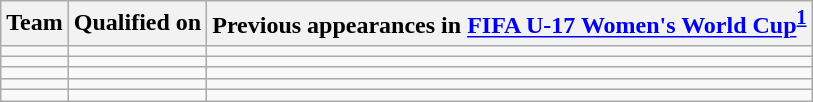<table class="wikitable sortable">
<tr>
<th>Team</th>
<th>Qualified on</th>
<th data-sort-type="number">Previous appearances in <a href='#'>FIFA U-17 Women's World Cup</a><sup><strong><a href='#'>1</a></strong></sup></th>
</tr>
<tr>
<td></td>
<td></td>
<td></td>
</tr>
<tr>
<td></td>
<td></td>
<td></td>
</tr>
<tr>
<td></td>
<td></td>
<td></td>
</tr>
<tr>
<td></td>
<td></td>
<td></td>
</tr>
<tr>
<td></td>
<td></td>
<td></td>
</tr>
</table>
